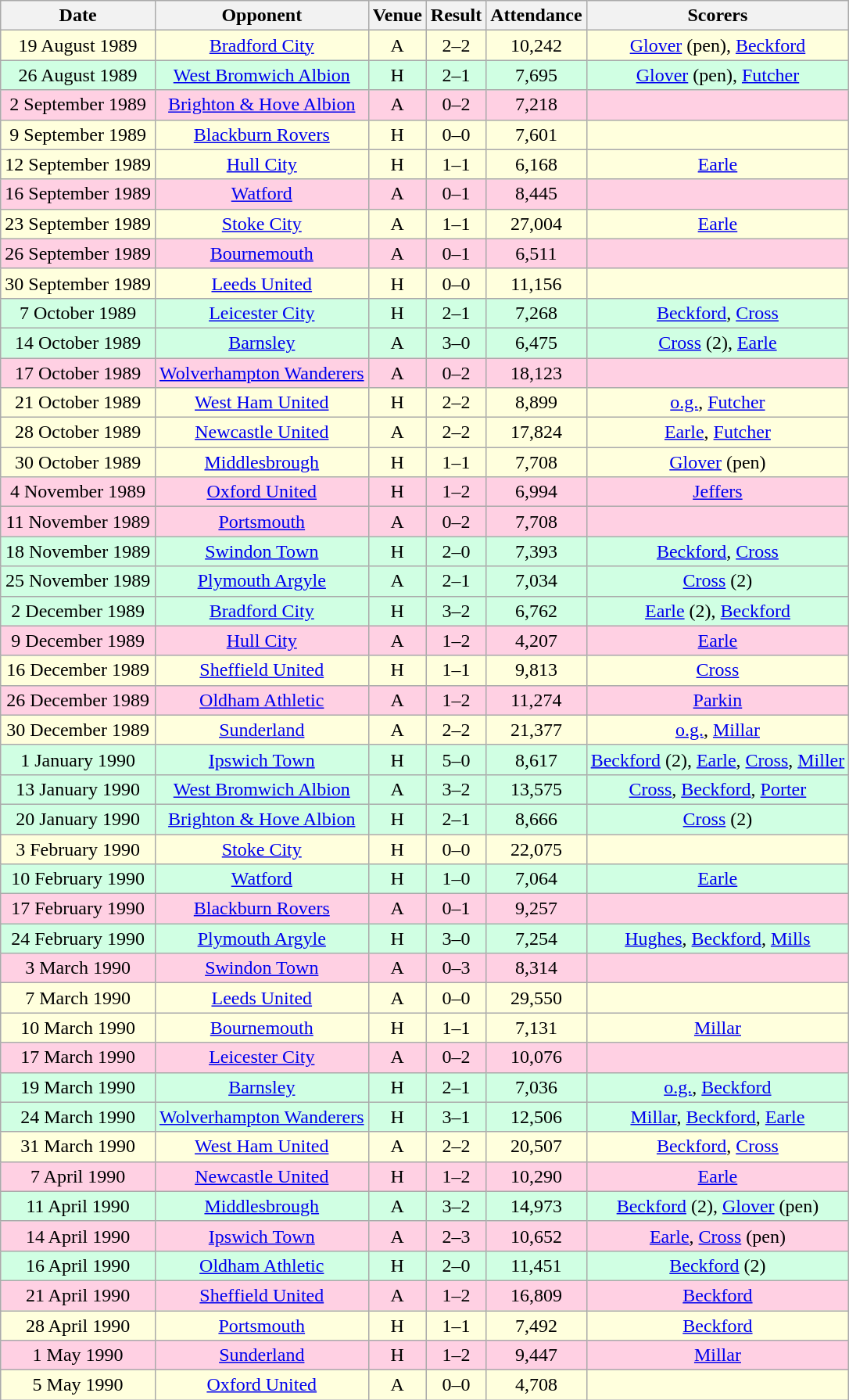<table class="wikitable sortable" style="font-size:100%; text-align:center">
<tr>
<th>Date</th>
<th>Opponent</th>
<th>Venue</th>
<th>Result</th>
<th>Attendance</th>
<th>Scorers</th>
</tr>
<tr style="background-color: #ffffdd;">
<td>19 August 1989</td>
<td><a href='#'>Bradford City</a></td>
<td>A</td>
<td>2–2</td>
<td>10,242</td>
<td><a href='#'>Glover</a> (pen), <a href='#'>Beckford</a></td>
</tr>
<tr style="background-color: #d0ffe3;">
<td>26 August 1989</td>
<td><a href='#'>West Bromwich Albion</a></td>
<td>H</td>
<td>2–1</td>
<td>7,695</td>
<td><a href='#'>Glover</a> (pen), <a href='#'>Futcher</a></td>
</tr>
<tr style="background-color: #ffd0e3;">
<td>2 September 1989</td>
<td><a href='#'>Brighton & Hove Albion</a></td>
<td>A</td>
<td>0–2</td>
<td>7,218</td>
<td></td>
</tr>
<tr style="background-color: #ffffdd;">
<td>9 September 1989</td>
<td><a href='#'>Blackburn Rovers</a></td>
<td>H</td>
<td>0–0</td>
<td>7,601</td>
<td></td>
</tr>
<tr style="background-color: #ffffdd;">
<td>12 September 1989</td>
<td><a href='#'>Hull City</a></td>
<td>H</td>
<td>1–1</td>
<td>6,168</td>
<td><a href='#'>Earle</a></td>
</tr>
<tr style="background-color: #ffd0e3;">
<td>16 September 1989</td>
<td><a href='#'>Watford</a></td>
<td>A</td>
<td>0–1</td>
<td>8,445</td>
<td></td>
</tr>
<tr style="background-color: #ffffdd;">
<td>23 September 1989</td>
<td><a href='#'>Stoke City</a></td>
<td>A</td>
<td>1–1</td>
<td>27,004</td>
<td><a href='#'>Earle</a></td>
</tr>
<tr style="background-color: #ffd0e3;">
<td>26 September 1989</td>
<td><a href='#'>Bournemouth</a></td>
<td>A</td>
<td>0–1</td>
<td>6,511</td>
<td></td>
</tr>
<tr style="background-color: #ffffdd;">
<td>30 September 1989</td>
<td><a href='#'>Leeds United</a></td>
<td>H</td>
<td>0–0</td>
<td>11,156</td>
<td></td>
</tr>
<tr style="background-color: #d0ffe3;">
<td>7 October 1989</td>
<td><a href='#'>Leicester City</a></td>
<td>H</td>
<td>2–1</td>
<td>7,268</td>
<td><a href='#'>Beckford</a>, <a href='#'>Cross</a></td>
</tr>
<tr style="background-color: #d0ffe3;">
<td>14 October 1989</td>
<td><a href='#'>Barnsley</a></td>
<td>A</td>
<td>3–0</td>
<td>6,475</td>
<td><a href='#'>Cross</a> (2), <a href='#'>Earle</a></td>
</tr>
<tr style="background-color: #ffd0e3;">
<td>17 October 1989</td>
<td><a href='#'>Wolverhampton Wanderers</a></td>
<td>A</td>
<td>0–2</td>
<td>18,123</td>
<td></td>
</tr>
<tr style="background-color: #ffffdd;">
<td>21 October 1989</td>
<td><a href='#'>West Ham United</a></td>
<td>H</td>
<td>2–2</td>
<td>8,899</td>
<td><a href='#'>o.g.</a>, <a href='#'>Futcher</a></td>
</tr>
<tr style="background-color: #ffffdd;">
<td>28 October 1989</td>
<td><a href='#'>Newcastle United</a></td>
<td>A</td>
<td>2–2</td>
<td>17,824</td>
<td><a href='#'>Earle</a>, <a href='#'>Futcher</a></td>
</tr>
<tr style="background-color: #ffffdd;">
<td>30 October 1989</td>
<td><a href='#'>Middlesbrough</a></td>
<td>H</td>
<td>1–1</td>
<td>7,708</td>
<td><a href='#'>Glover</a> (pen)</td>
</tr>
<tr style="background-color: #ffd0e3;">
<td>4 November 1989</td>
<td><a href='#'>Oxford United</a></td>
<td>H</td>
<td>1–2</td>
<td>6,994</td>
<td><a href='#'>Jeffers</a></td>
</tr>
<tr style="background-color: #ffd0e3;">
<td>11 November 1989</td>
<td><a href='#'>Portsmouth</a></td>
<td>A</td>
<td>0–2</td>
<td>7,708</td>
<td></td>
</tr>
<tr style="background-color: #d0ffe3;">
<td>18 November 1989</td>
<td><a href='#'>Swindon Town</a></td>
<td>H</td>
<td>2–0</td>
<td>7,393</td>
<td><a href='#'>Beckford</a>, <a href='#'>Cross</a></td>
</tr>
<tr style="background-color: #d0ffe3;">
<td>25 November 1989</td>
<td><a href='#'>Plymouth Argyle</a></td>
<td>A</td>
<td>2–1</td>
<td>7,034</td>
<td><a href='#'>Cross</a> (2)</td>
</tr>
<tr style="background-color: #d0ffe3;">
<td>2 December 1989</td>
<td><a href='#'>Bradford City</a></td>
<td>H</td>
<td>3–2</td>
<td>6,762</td>
<td><a href='#'>Earle</a> (2), <a href='#'>Beckford</a></td>
</tr>
<tr style="background-color: #ffd0e3;">
<td>9 December 1989</td>
<td><a href='#'>Hull City</a></td>
<td>A</td>
<td>1–2</td>
<td>4,207</td>
<td><a href='#'>Earle</a></td>
</tr>
<tr style="background-color: #ffffdd;">
<td>16 December 1989</td>
<td><a href='#'>Sheffield United</a></td>
<td>H</td>
<td>1–1</td>
<td>9,813</td>
<td><a href='#'>Cross</a></td>
</tr>
<tr style="background-color: #ffd0e3;">
<td>26 December 1989</td>
<td><a href='#'>Oldham Athletic</a></td>
<td>A</td>
<td>1–2</td>
<td>11,274</td>
<td><a href='#'>Parkin</a></td>
</tr>
<tr style="background-color: #ffffdd;">
<td>30 December 1989</td>
<td><a href='#'>Sunderland</a></td>
<td>A</td>
<td>2–2</td>
<td>21,377</td>
<td><a href='#'>o.g.</a>, <a href='#'>Millar</a></td>
</tr>
<tr style="background-color: #d0ffe3;">
<td>1 January 1990</td>
<td><a href='#'>Ipswich Town</a></td>
<td>H</td>
<td>5–0</td>
<td>8,617</td>
<td><a href='#'>Beckford</a> (2), <a href='#'>Earle</a>, <a href='#'>Cross</a>, <a href='#'>Miller</a></td>
</tr>
<tr style="background-color: #d0ffe3;">
<td>13 January 1990</td>
<td><a href='#'>West Bromwich Albion</a></td>
<td>A</td>
<td>3–2</td>
<td>13,575</td>
<td><a href='#'>Cross</a>, <a href='#'>Beckford</a>, <a href='#'>Porter</a></td>
</tr>
<tr style="background-color: #d0ffe3;">
<td>20 January 1990</td>
<td><a href='#'>Brighton & Hove Albion</a></td>
<td>H</td>
<td>2–1</td>
<td>8,666</td>
<td><a href='#'>Cross</a> (2)</td>
</tr>
<tr style="background-color: #ffffdd;">
<td>3 February 1990</td>
<td><a href='#'>Stoke City</a></td>
<td>H</td>
<td>0–0</td>
<td>22,075</td>
<td></td>
</tr>
<tr style="background-color: #d0ffe3;">
<td>10 February 1990</td>
<td><a href='#'>Watford</a></td>
<td>H</td>
<td>1–0</td>
<td>7,064</td>
<td><a href='#'>Earle</a></td>
</tr>
<tr style="background-color: #ffd0e3;">
<td>17 February 1990</td>
<td><a href='#'>Blackburn Rovers</a></td>
<td>A</td>
<td>0–1</td>
<td>9,257</td>
<td></td>
</tr>
<tr style="background-color: #d0ffe3;">
<td>24 February 1990</td>
<td><a href='#'>Plymouth Argyle</a></td>
<td>H</td>
<td>3–0</td>
<td>7,254</td>
<td><a href='#'>Hughes</a>, <a href='#'>Beckford</a>, <a href='#'>Mills</a></td>
</tr>
<tr style="background-color: #ffd0e3;">
<td>3 March 1990</td>
<td><a href='#'>Swindon Town</a></td>
<td>A</td>
<td>0–3</td>
<td>8,314</td>
<td></td>
</tr>
<tr style="background-color: #ffffdd;">
<td>7 March 1990</td>
<td><a href='#'>Leeds United</a></td>
<td>A</td>
<td>0–0</td>
<td>29,550</td>
<td></td>
</tr>
<tr style="background-color: #ffffdd;">
<td>10 March 1990</td>
<td><a href='#'>Bournemouth</a></td>
<td>H</td>
<td>1–1</td>
<td>7,131</td>
<td><a href='#'>Millar</a></td>
</tr>
<tr style="background-color: #ffd0e3;">
<td>17 March 1990</td>
<td><a href='#'>Leicester City</a></td>
<td>A</td>
<td>0–2</td>
<td>10,076</td>
<td></td>
</tr>
<tr style="background-color: #d0ffe3;">
<td>19 March 1990</td>
<td><a href='#'>Barnsley</a></td>
<td>H</td>
<td>2–1</td>
<td>7,036</td>
<td><a href='#'>o.g.</a>, <a href='#'>Beckford</a></td>
</tr>
<tr style="background-color: #d0ffe3;">
<td>24 March 1990</td>
<td><a href='#'>Wolverhampton Wanderers</a></td>
<td>H</td>
<td>3–1</td>
<td>12,506</td>
<td><a href='#'>Millar</a>, <a href='#'>Beckford</a>, <a href='#'>Earle</a></td>
</tr>
<tr style="background-color: #ffffdd;">
<td>31 March 1990</td>
<td><a href='#'>West Ham United</a></td>
<td>A</td>
<td>2–2</td>
<td>20,507</td>
<td><a href='#'>Beckford</a>, <a href='#'>Cross</a></td>
</tr>
<tr style="background-color: #ffd0e3;">
<td>7 April 1990</td>
<td><a href='#'>Newcastle United</a></td>
<td>H</td>
<td>1–2</td>
<td>10,290</td>
<td><a href='#'>Earle</a></td>
</tr>
<tr style="background-color: #d0ffe3;">
<td>11 April 1990</td>
<td><a href='#'>Middlesbrough</a></td>
<td>A</td>
<td>3–2</td>
<td>14,973</td>
<td><a href='#'>Beckford</a> (2), <a href='#'>Glover</a> (pen)</td>
</tr>
<tr style="background-color: #ffd0e3;">
<td>14 April 1990</td>
<td><a href='#'>Ipswich Town</a></td>
<td>A</td>
<td>2–3</td>
<td>10,652</td>
<td><a href='#'>Earle</a>, <a href='#'>Cross</a> (pen)</td>
</tr>
<tr style="background-color: #d0ffe3;">
<td>16 April 1990</td>
<td><a href='#'>Oldham Athletic</a></td>
<td>H</td>
<td>2–0</td>
<td>11,451</td>
<td><a href='#'>Beckford</a> (2)</td>
</tr>
<tr style="background-color: #ffd0e3;">
<td>21 April 1990</td>
<td><a href='#'>Sheffield United</a></td>
<td>A</td>
<td>1–2</td>
<td>16,809</td>
<td><a href='#'>Beckford</a></td>
</tr>
<tr style="background-color: #ffffdd;">
<td>28 April 1990</td>
<td><a href='#'>Portsmouth</a></td>
<td>H</td>
<td>1–1</td>
<td>7,492</td>
<td><a href='#'>Beckford</a></td>
</tr>
<tr style="background-color: #ffd0e3;">
<td>1 May 1990</td>
<td><a href='#'>Sunderland</a></td>
<td>H</td>
<td>1–2</td>
<td>9,447</td>
<td><a href='#'>Millar</a></td>
</tr>
<tr style="background-color: #ffffdd;">
<td>5 May 1990</td>
<td><a href='#'>Oxford United</a></td>
<td>A</td>
<td>0–0</td>
<td>4,708</td>
<td></td>
</tr>
</table>
